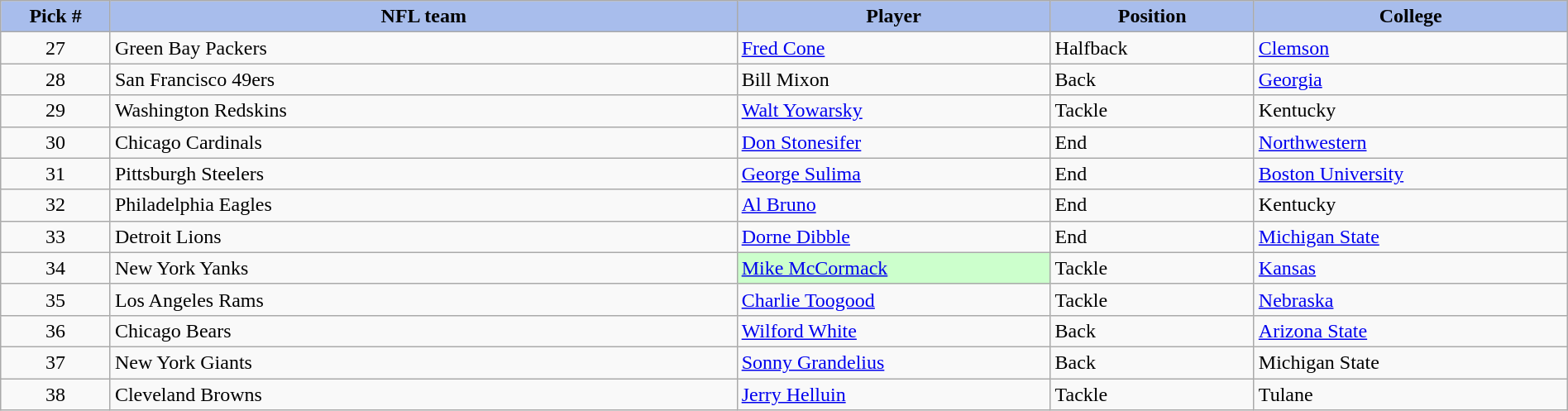<table class="wikitable sortable sortable" style="width: 100%">
<tr>
<th style="background:#A8BDEC;" width=7%>Pick #</th>
<th width=40% style="background:#A8BDEC;">NFL team</th>
<th width=20% style="background:#A8BDEC;">Player</th>
<th width=13% style="background:#A8BDEC;">Position</th>
<th style="background:#A8BDEC;">College</th>
</tr>
<tr>
<td align=center>27</td>
<td>Green Bay Packers</td>
<td><a href='#'>Fred Cone</a></td>
<td>Halfback</td>
<td><a href='#'>Clemson</a></td>
</tr>
<tr>
<td align=center>28</td>
<td>San Francisco 49ers</td>
<td>Bill Mixon</td>
<td>Back</td>
<td><a href='#'>Georgia</a></td>
</tr>
<tr>
<td align=center>29</td>
<td>Washington Redskins</td>
<td><a href='#'>Walt Yowarsky</a></td>
<td>Tackle</td>
<td>Kentucky</td>
</tr>
<tr>
<td align=center>30</td>
<td>Chicago Cardinals</td>
<td><a href='#'>Don Stonesifer</a></td>
<td>End</td>
<td><a href='#'>Northwestern</a></td>
</tr>
<tr>
<td align=center>31</td>
<td>Pittsburgh Steelers</td>
<td><a href='#'>George Sulima</a></td>
<td>End</td>
<td><a href='#'>Boston University</a></td>
</tr>
<tr>
<td align=center>32</td>
<td>Philadelphia Eagles</td>
<td><a href='#'>Al Bruno</a></td>
<td>End</td>
<td>Kentucky</td>
</tr>
<tr>
<td align=center>33</td>
<td>Detroit Lions</td>
<td><a href='#'>Dorne Dibble</a></td>
<td>End</td>
<td><a href='#'>Michigan State</a></td>
</tr>
<tr>
<td align=center>34</td>
<td>New York Yanks</td>
<td bgcolor="#CCFFCC"><a href='#'>Mike McCormack</a></td>
<td>Tackle</td>
<td><a href='#'>Kansas</a></td>
</tr>
<tr>
<td align=center>35</td>
<td>Los Angeles Rams</td>
<td><a href='#'>Charlie Toogood</a></td>
<td>Tackle</td>
<td><a href='#'>Nebraska</a></td>
</tr>
<tr>
<td align=center>36</td>
<td>Chicago Bears</td>
<td><a href='#'>Wilford White</a></td>
<td>Back</td>
<td><a href='#'>Arizona State</a></td>
</tr>
<tr>
<td align=center>37</td>
<td>New York Giants</td>
<td><a href='#'>Sonny Grandelius</a></td>
<td>Back</td>
<td>Michigan State</td>
</tr>
<tr>
<td align=center>38</td>
<td>Cleveland Browns</td>
<td><a href='#'>Jerry Helluin</a></td>
<td>Tackle</td>
<td>Tulane</td>
</tr>
</table>
